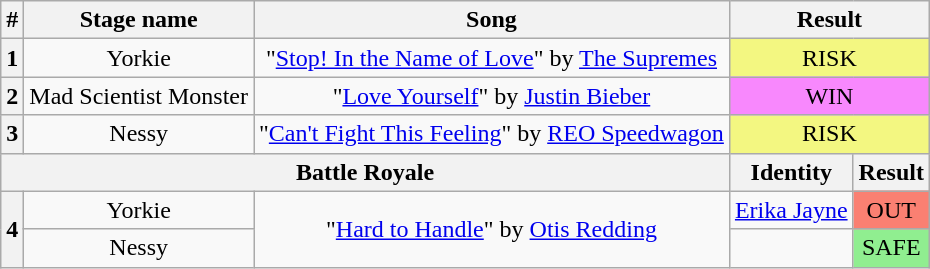<table class="wikitable plainrowheaders" style="text-align: center;">
<tr>
<th>#</th>
<th>Stage name</th>
<th>Song</th>
<th colspan=2>Result</th>
</tr>
<tr>
<th>1</th>
<td>Yorkie</td>
<td>"<a href='#'>Stop! In the Name of Love</a>" by <a href='#'>The Supremes</a></td>
<td colspan=2 bgcolor="#F3F781">RISK</td>
</tr>
<tr>
<th>2</th>
<td>Mad Scientist Monster</td>
<td>"<a href='#'>Love Yourself</a>" by <a href='#'>Justin Bieber</a></td>
<td colspan=2 bgcolor="#F888FD">WIN</td>
</tr>
<tr>
<th>3</th>
<td>Nessy</td>
<td>"<a href='#'>Can't Fight This Feeling</a>" by <a href='#'>REO Speedwagon</a></td>
<td colspan=2 bgcolor="#F3F781">RISK</td>
</tr>
<tr>
<th colspan=3>Battle Royale</th>
<th>Identity</th>
<th>Result</th>
</tr>
<tr>
<th rowspan=4>4</th>
<td>Yorkie</td>
<td rowspan=2>"<a href='#'>Hard to Handle</a>" by <a href='#'>Otis Redding</a></td>
<td><a href='#'>Erika Jayne</a></td>
<td bgcolor="salmon">OUT</td>
</tr>
<tr>
<td>Nessy</td>
<td></td>
<td bgcolor=lightgreen>SAFE</td>
</tr>
</table>
